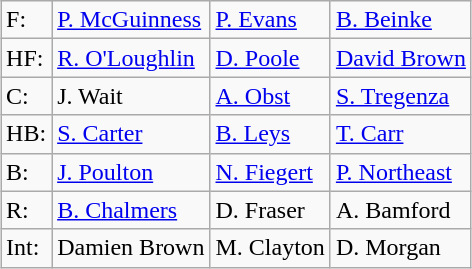<table class="wikitable" style="margin: 0.5em auto;">
<tr>
<td>F:</td>
<td><a href='#'>P. McGuinness</a></td>
<td><a href='#'>P. Evans</a></td>
<td><a href='#'>B. Beinke</a></td>
</tr>
<tr>
<td>HF:</td>
<td><a href='#'>R. O'Loughlin</a></td>
<td><a href='#'>D. Poole</a></td>
<td><a href='#'>David Brown</a></td>
</tr>
<tr>
<td>C:</td>
<td>J. Wait</td>
<td><a href='#'>A. Obst</a></td>
<td><a href='#'>S. Tregenza</a></td>
</tr>
<tr>
<td>HB:</td>
<td><a href='#'>S. Carter</a></td>
<td><a href='#'>B. Leys</a></td>
<td><a href='#'>T. Carr</a></td>
</tr>
<tr>
<td>B:</td>
<td><a href='#'>J. Poulton</a></td>
<td><a href='#'>N. Fiegert</a></td>
<td><a href='#'>P. Northeast</a></td>
</tr>
<tr>
<td>R:</td>
<td><a href='#'>B. Chalmers</a></td>
<td>D. Fraser</td>
<td>A. Bamford</td>
</tr>
<tr>
<td>Int:</td>
<td>Damien Brown</td>
<td>M. Clayton</td>
<td>D. Morgan</td>
</tr>
</table>
